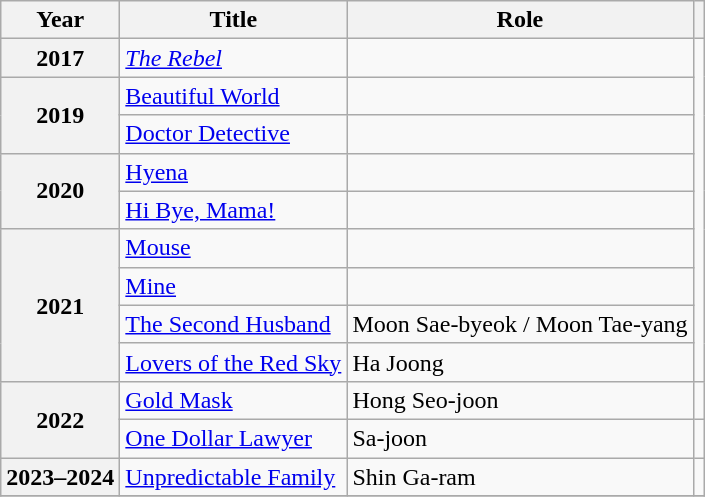<table class="wikitable  plainrowheaders">
<tr>
<th scope="col">Year</th>
<th scope="col">Title</th>
<th scope="col">Role</th>
<th scope="col" class="unsortable"></th>
</tr>
<tr>
<th scope="row" rowspan="1">2017</th>
<td><em><a href='#'>The Rebel</a></td>
<td></td>
<td rowspan=9></td>
</tr>
<tr>
<th scope="row" rowspan="2">2019</th>
<td></em><a href='#'>Beautiful World</a><em></td>
<td></td>
</tr>
<tr>
<td></em><a href='#'>Doctor Detective</a><em></td>
<td></td>
</tr>
<tr>
<th scope="row" rowspan="2">2020</th>
<td></em><a href='#'>Hyena</a><em></td>
<td></td>
</tr>
<tr>
<td></em><a href='#'>Hi Bye, Mama! </a><em></td>
<td></td>
</tr>
<tr>
<th scope="row" rowspan="4">2021</th>
<td></em><a href='#'>Mouse</a><em></td>
<td></td>
</tr>
<tr>
<td></em><a href='#'>Mine</a><em></td>
<td></td>
</tr>
<tr>
<td></em><a href='#'>The Second Husband</a><em></td>
<td>Moon Sae-byeok / Moon Tae-yang</td>
</tr>
<tr>
<td></em><a href='#'>Lovers of the Red Sky</a><em></td>
<td>Ha Joong</td>
</tr>
<tr>
<th scope="row" rowspan="2">2022</th>
<td></em><a href='#'>Gold Mask</a><em></td>
<td>Hong Seo-joon</td>
<td></td>
</tr>
<tr>
<td></em><a href='#'>One Dollar Lawyer</a><em></td>
<td>Sa-joon</td>
<td></td>
</tr>
<tr>
<th scope="row">2023–2024</th>
<td></em><a href='#'>Unpredictable Family</a><em></td>
<td>Shin Ga-ram</td>
<td></td>
</tr>
<tr>
</tr>
</table>
